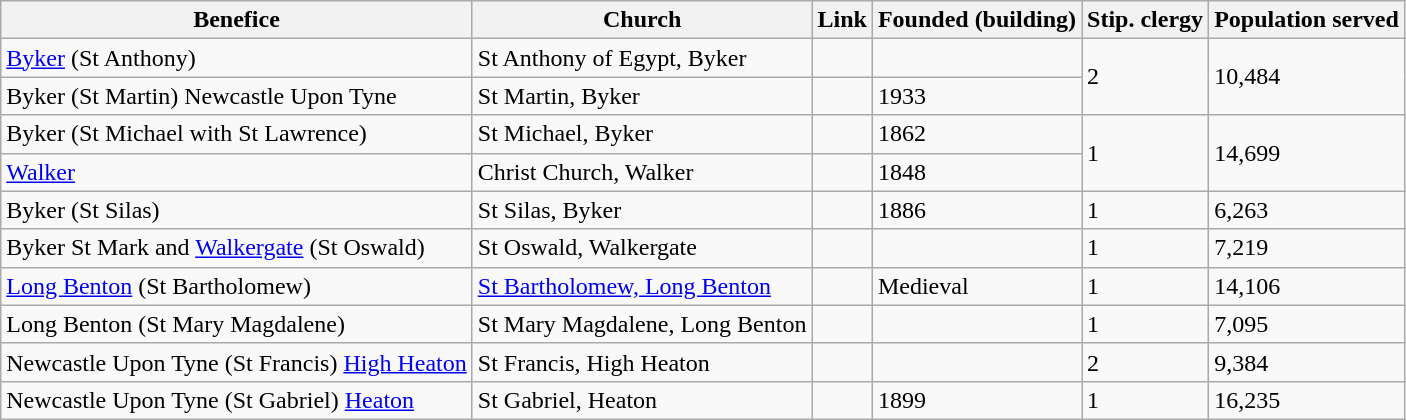<table class="wikitable">
<tr>
<th>Benefice</th>
<th>Church</th>
<th>Link</th>
<th>Founded (building)</th>
<th>Stip. clergy</th>
<th>Population served</th>
</tr>
<tr>
<td><a href='#'>Byker</a> (St Anthony)</td>
<td>St Anthony of Egypt, Byker</td>
<td></td>
<td></td>
<td rowspan="2">2</td>
<td rowspan="2">10,484</td>
</tr>
<tr>
<td>Byker (St Martin) Newcastle Upon Tyne</td>
<td>St Martin, Byker</td>
<td></td>
<td>1933</td>
</tr>
<tr>
<td>Byker (St Michael with St Lawrence)</td>
<td>St Michael, Byker</td>
<td></td>
<td>1862</td>
<td rowspan="2">1</td>
<td rowspan="2">14,699</td>
</tr>
<tr>
<td><a href='#'>Walker</a></td>
<td>Christ Church, Walker</td>
<td></td>
<td>1848</td>
</tr>
<tr>
<td>Byker (St Silas)</td>
<td>St Silas, Byker</td>
<td></td>
<td>1886</td>
<td>1</td>
<td>6,263</td>
</tr>
<tr>
<td>Byker St Mark and <a href='#'>Walkergate</a> (St Oswald)</td>
<td>St Oswald, Walkergate</td>
<td></td>
<td></td>
<td>1</td>
<td>7,219</td>
</tr>
<tr>
<td><a href='#'>Long Benton</a> (St Bartholomew)</td>
<td><a href='#'>St Bartholomew, Long Benton</a></td>
<td></td>
<td>Medieval</td>
<td>1</td>
<td>14,106</td>
</tr>
<tr>
<td>Long Benton (St Mary Magdalene)</td>
<td>St Mary Magdalene, Long Benton</td>
<td></td>
<td></td>
<td>1</td>
<td>7,095</td>
</tr>
<tr>
<td>Newcastle Upon Tyne (St Francis) <a href='#'>High Heaton</a></td>
<td>St Francis, High Heaton</td>
<td></td>
<td></td>
<td>2</td>
<td>9,384</td>
</tr>
<tr>
<td>Newcastle Upon Tyne (St Gabriel) <a href='#'>Heaton</a></td>
<td>St Gabriel, Heaton</td>
<td></td>
<td>1899</td>
<td>1</td>
<td>16,235</td>
</tr>
</table>
